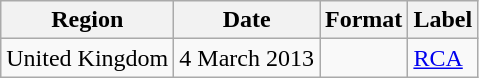<table class=wikitable>
<tr>
<th>Region</th>
<th>Date</th>
<th>Format</th>
<th>Label</th>
</tr>
<tr>
<td>United Kingdom</td>
<td>4 March 2013</td>
<td></td>
<td><a href='#'>RCA</a></td>
</tr>
</table>
